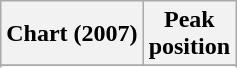<table class="wikitable sortable plainrowheaders" style="text-align:center">
<tr>
<th scope="col">Chart (2007)</th>
<th scope="col">Peak<br>position</th>
</tr>
<tr>
</tr>
<tr>
</tr>
<tr>
</tr>
<tr>
</tr>
<tr>
</tr>
<tr>
</tr>
<tr>
</tr>
<tr>
</tr>
<tr>
</tr>
<tr>
</tr>
<tr>
</tr>
<tr>
</tr>
<tr>
</tr>
<tr>
</tr>
<tr>
</tr>
<tr>
</tr>
<tr>
</tr>
<tr>
</tr>
<tr>
</tr>
<tr>
</tr>
</table>
